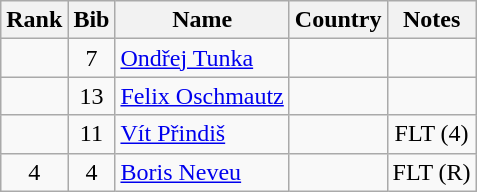<table class="wikitable" style="text-align:center;">
<tr>
<th>Rank</th>
<th>Bib</th>
<th>Name</th>
<th>Country</th>
<th>Notes</th>
</tr>
<tr>
<td></td>
<td>7</td>
<td align=left><a href='#'>Ondřej Tunka</a></td>
<td align=left></td>
<td></td>
</tr>
<tr>
<td></td>
<td>13</td>
<td align=left><a href='#'>Felix Oschmautz</a></td>
<td align=left></td>
<td></td>
</tr>
<tr>
<td></td>
<td>11</td>
<td align=left><a href='#'>Vít Přindiš</a></td>
<td align=left></td>
<td>FLT (4)</td>
</tr>
<tr>
<td>4</td>
<td>4</td>
<td align=left><a href='#'>Boris Neveu</a></td>
<td align=left></td>
<td>FLT (R)</td>
</tr>
</table>
